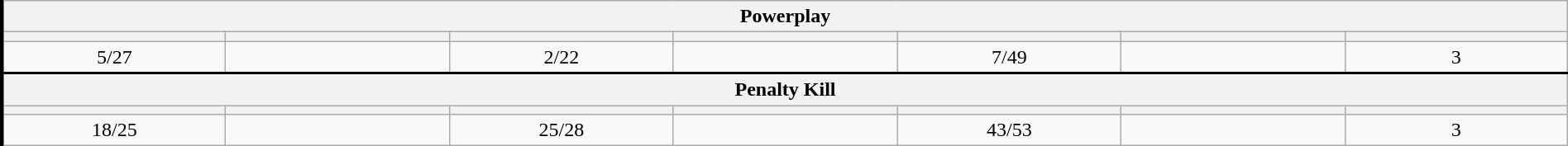<table class="wikitable" style="width:100%; text-align:center; border-left:#000 3px solid;">
<tr>
<th colspan=7>Powerplay</th>
</tr>
<tr>
<th style="width:14.3%;"></th>
<th style="width:14.3%;"></th>
<th style="width:14.3%;"></th>
<th style="width:14.3%;"></th>
<th style="width:14.3%;"></th>
<th style="width:14.3%;"></th>
<th style="width:14.3%;"></th>
</tr>
<tr>
<td>5/27</td>
<td></td>
<td>2/22</td>
<td></td>
<td>7/49</td>
<td></td>
<td>3</td>
</tr>
<tr>
<th colspan=7 style="border-top:2px solid #000000;">Penalty Kill</th>
</tr>
<tr>
<th></th>
<th></th>
<th></th>
<th></th>
<th></th>
<th></th>
<th></th>
</tr>
<tr>
<td>18/25</td>
<td></td>
<td>25/28</td>
<td></td>
<td>43/53</td>
<td></td>
<td>3</td>
</tr>
</table>
